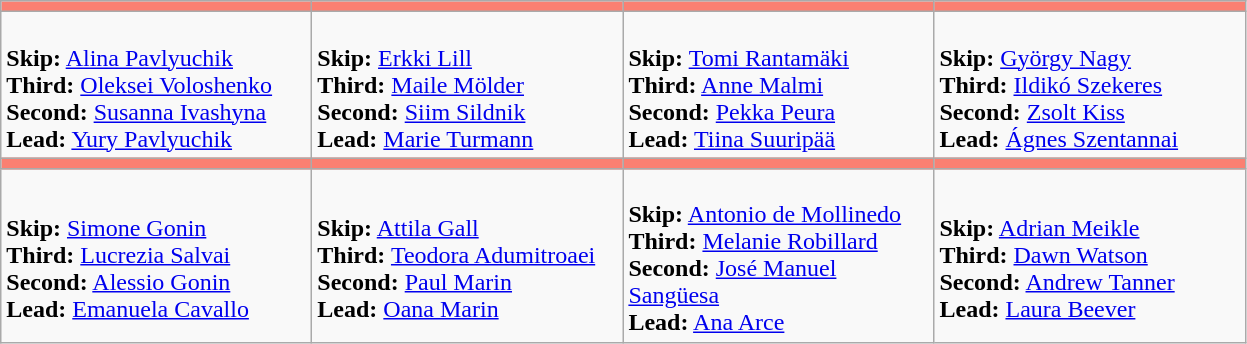<table class="wikitable">
<tr>
<th style="background: #FA8072;" width=200></th>
<th style="background: #FA8072;" width=200></th>
<th style="background: #FA8072;" width=200></th>
<th style="background: #FA8072;" width=200></th>
</tr>
<tr>
<td><br><strong>Skip:</strong> <a href='#'>Alina Pavlyuchik</a><br>
<strong>Third:</strong> <a href='#'>Oleksei Voloshenko</a><br>
<strong>Second:</strong> <a href='#'>Susanna Ivashyna</a><br>
<strong>Lead:</strong> <a href='#'>Yury Pavlyuchik</a></td>
<td><br><strong>Skip:</strong> <a href='#'>Erkki Lill</a><br>
<strong>Third:</strong> <a href='#'>Maile Mölder</a><br>
<strong>Second:</strong> <a href='#'>Siim Sildnik</a><br>
<strong>Lead:</strong> <a href='#'>Marie Turmann</a></td>
<td><br><strong>Skip:</strong> <a href='#'>Tomi Rantamäki</a><br>
<strong>Third:</strong> <a href='#'>Anne Malmi</a><br>
<strong>Second:</strong> <a href='#'>Pekka Peura</a><br>
<strong>Lead:</strong> <a href='#'>Tiina Suuripää</a></td>
<td><br><strong>Skip:</strong> <a href='#'>György Nagy</a><br>
<strong>Third:</strong> <a href='#'>Ildikó Szekeres</a><br>
<strong>Second:</strong> <a href='#'>Zsolt Kiss</a><br>
<strong>Lead:</strong> <a href='#'>Ágnes Szentannai</a></td>
</tr>
<tr>
<th style="background: #FA8072;" width=200></th>
<th style="background: #FA8072;" width=200></th>
<th style="background: #FA8072;" width=200></th>
<th style="background: #FA8072;" width=200></th>
</tr>
<tr>
<td><br><strong>Skip:</strong> <a href='#'>Simone Gonin</a><br>
<strong>Third:</strong> <a href='#'>Lucrezia Salvai</a><br>
<strong>Second:</strong> <a href='#'>Alessio Gonin</a><br>
<strong>Lead:</strong> <a href='#'>Emanuela Cavallo</a></td>
<td><br><strong>Skip:</strong> <a href='#'>Attila Gall</a><br>
<strong>Third:</strong> <a href='#'>Teodora Adumitroaei</a><br>
<strong>Second:</strong> <a href='#'>Paul Marin</a><br>
<strong>Lead:</strong> <a href='#'>Oana Marin</a></td>
<td><br><strong>Skip:</strong> <a href='#'>Antonio de Mollinedo</a><br>
<strong>Third:</strong> <a href='#'>Melanie Robillard</a><br>
<strong>Second:</strong> <a href='#'>José Manuel Sangüesa</a><br>
<strong>Lead:</strong> <a href='#'>Ana Arce</a></td>
<td><br><strong>Skip:</strong> <a href='#'>Adrian Meikle</a><br>
<strong>Third:</strong> <a href='#'>Dawn Watson</a><br>
<strong>Second:</strong> <a href='#'>Andrew Tanner</a><br>
<strong>Lead:</strong> <a href='#'>Laura Beever</a></td>
</tr>
</table>
